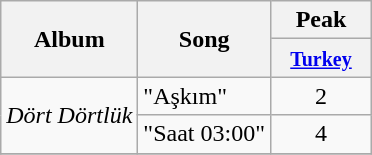<table class="wikitable">
<tr>
<th rowspan="2">Album</th>
<th rowspan="2">Song</th>
<th colspan="6">Peak</th>
</tr>
<tr>
<th width="60"><small> <a href='#'>Turkey</a></small></th>
</tr>
<tr>
<td align="center" rowspan="2"><em>Dört Dörtlük</em></td>
<td align="left">"Aşkım"</td>
<td align="center">2</td>
</tr>
<tr>
<td align="left">"Saat 03:00"</td>
<td align="center">4</td>
</tr>
<tr>
</tr>
</table>
